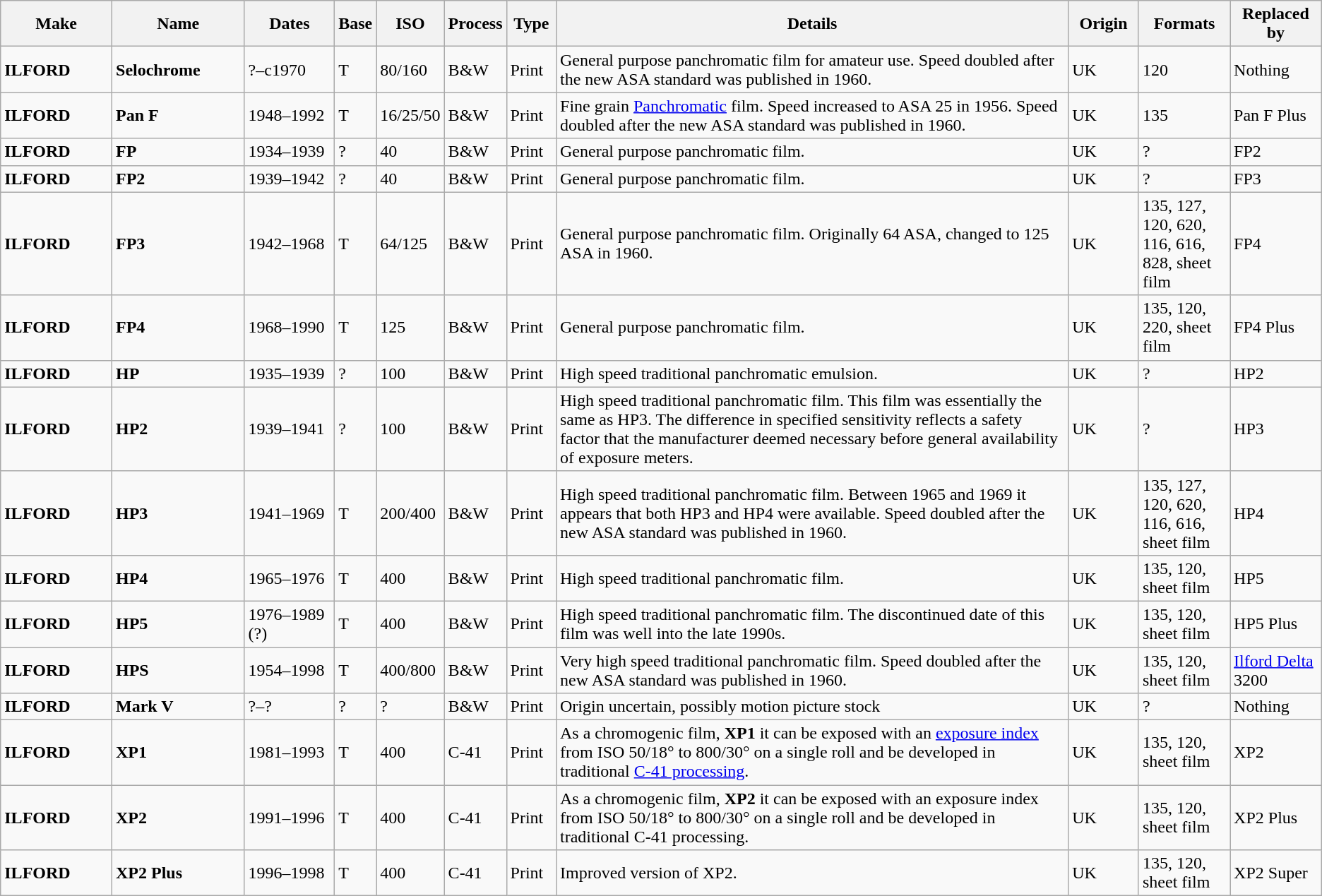<table class="wikitable">
<tr>
<th scope="col" style="width: 100px;">Make</th>
<th scope="col" style="width: 120px;">Name</th>
<th scope="col" style="width: 80px;">Dates</th>
<th scope="col" style="width: 30px;">Base</th>
<th scope="col" style="width: 45px;">ISO</th>
<th scope="col" style="width: 40px;">Process</th>
<th scope="col" style="width: 40px;">Type</th>
<th scope="col" style="width: 500px;">Details</th>
<th scope="col" style="width: 60px;">Origin</th>
<th scope="col" style="width: 80px;">Formats</th>
<th scope="col" style="width: 80px;">Replaced by</th>
</tr>
<tr>
<td><strong>ILFORD</strong></td>
<td><strong>Selochrome</strong></td>
<td>?–c1970</td>
<td>T</td>
<td>80/160</td>
<td>B&W</td>
<td>Print</td>
<td>General purpose panchromatic film for amateur use. Speed doubled after the new ASA standard was published in 1960.</td>
<td>UK</td>
<td>120</td>
<td>Nothing</td>
</tr>
<tr>
<td><strong>ILFORD</strong></td>
<td><strong>Pan F</strong></td>
<td>1948–1992</td>
<td>T</td>
<td>16/25/50</td>
<td>B&W</td>
<td>Print</td>
<td>Fine grain <a href='#'>Panchromatic</a> film. Speed increased to ASA 25 in 1956. Speed doubled after the new ASA standard was published in 1960.</td>
<td>UK</td>
<td>135</td>
<td>Pan F Plus</td>
</tr>
<tr>
<td><strong>ILFORD</strong></td>
<td><strong>FP</strong></td>
<td>1934–1939</td>
<td>?</td>
<td>40</td>
<td>B&W</td>
<td>Print</td>
<td>General purpose panchromatic film.</td>
<td>UK</td>
<td>?</td>
<td>FP2</td>
</tr>
<tr>
<td><strong>ILFORD</strong></td>
<td><strong>FP2</strong></td>
<td>1939–1942</td>
<td>?</td>
<td>40</td>
<td>B&W</td>
<td>Print</td>
<td>General purpose panchromatic film.</td>
<td>UK</td>
<td>?</td>
<td>FP3</td>
</tr>
<tr>
<td><strong>ILFORD</strong></td>
<td><strong>FP3</strong></td>
<td>1942–1968</td>
<td>T</td>
<td>64/125</td>
<td>B&W</td>
<td>Print</td>
<td>General purpose panchromatic film. Originally 64 ASA, changed to 125 ASA in 1960.</td>
<td>UK</td>
<td>135, 127, 120, 620, 116, 616, 828, sheet film</td>
<td>FP4</td>
</tr>
<tr>
<td><strong>ILFORD</strong></td>
<td><strong>FP4</strong></td>
<td>1968–1990</td>
<td>T</td>
<td>125</td>
<td>B&W</td>
<td>Print</td>
<td>General purpose panchromatic film.</td>
<td>UK</td>
<td>135, 120, 220, sheet film</td>
<td>FP4 Plus</td>
</tr>
<tr>
<td><strong>ILFORD</strong></td>
<td><strong>HP</strong></td>
<td>1935–1939</td>
<td>?</td>
<td>100</td>
<td>B&W</td>
<td>Print</td>
<td>High speed traditional panchromatic emulsion.</td>
<td>UK</td>
<td>?</td>
<td>HP2</td>
</tr>
<tr>
<td><strong>ILFORD</strong></td>
<td><strong>HP2</strong></td>
<td>1939–1941</td>
<td>?</td>
<td>100</td>
<td>B&W</td>
<td>Print</td>
<td>High speed traditional panchromatic film. This film was essentially the same as HP3. The difference in specified sensitivity reflects a safety factor that the manufacturer deemed necessary before general availability of exposure meters.</td>
<td>UK</td>
<td>?</td>
<td>HP3</td>
</tr>
<tr>
<td><strong>ILFORD</strong></td>
<td><strong>HP3</strong></td>
<td>1941–1969</td>
<td>T</td>
<td>200/400</td>
<td>B&W</td>
<td>Print</td>
<td>High speed traditional panchromatic film. Between 1965 and 1969 it appears that both HP3 and HP4 were available. Speed doubled after the new ASA standard was published in 1960.</td>
<td>UK</td>
<td>135, 127, 120, 620, 116, 616, sheet film</td>
<td>HP4</td>
</tr>
<tr>
<td><strong>ILFORD</strong></td>
<td><strong>HP4</strong></td>
<td>1965–1976</td>
<td>T</td>
<td>400</td>
<td>B&W</td>
<td>Print</td>
<td>High speed traditional panchromatic film.</td>
<td>UK</td>
<td>135, 120, sheet film</td>
<td>HP5</td>
</tr>
<tr>
<td><strong>ILFORD</strong></td>
<td><strong>HP5</strong></td>
<td>1976–1989 (?)</td>
<td>T</td>
<td>400</td>
<td>B&W</td>
<td>Print</td>
<td>High speed traditional panchromatic film. The discontinued date of this film was well into the late 1990s.</td>
<td>UK</td>
<td>135, 120, sheet film</td>
<td>HP5 Plus</td>
</tr>
<tr>
<td><strong>ILFORD</strong></td>
<td><strong>HPS</strong></td>
<td>1954–1998</td>
<td>T</td>
<td>400/800</td>
<td>B&W</td>
<td>Print</td>
<td>Very high speed traditional panchromatic film. Speed doubled after the new ASA standard was published in 1960.</td>
<td>UK</td>
<td>135, 120, sheet film</td>
<td><a href='#'>Ilford Delta</a> 3200</td>
</tr>
<tr>
<td><strong>ILFORD</strong></td>
<td><strong>Mark V</strong></td>
<td>?–?</td>
<td>?</td>
<td>?</td>
<td>B&W</td>
<td>Print</td>
<td>Origin uncertain, possibly motion picture stock</td>
<td>UK</td>
<td>?</td>
<td>Nothing</td>
</tr>
<tr>
<td><strong>ILFORD</strong></td>
<td><strong>XP1</strong></td>
<td>1981–1993</td>
<td>T</td>
<td>400</td>
<td>C-41</td>
<td>Print</td>
<td>As a chromogenic film, <strong>XP1</strong> it can be exposed with an <a href='#'>exposure index</a> from ISO 50/18° to 800/30° on a single roll and be developed in traditional <a href='#'>C-41 processing</a>.</td>
<td>UK</td>
<td>135, 120, sheet film</td>
<td>XP2</td>
</tr>
<tr>
<td><strong>ILFORD</strong></td>
<td><strong>XP2</strong></td>
<td>1991–1996</td>
<td>T</td>
<td>400</td>
<td>C-41</td>
<td>Print</td>
<td>As a chromogenic film, <strong>XP2</strong> it can be exposed with an exposure index from ISO 50/18° to 800/30° on a single roll and be developed in traditional C-41 processing.</td>
<td>UK</td>
<td>135, 120, sheet film</td>
<td>XP2 Plus</td>
</tr>
<tr>
<td><strong>ILFORD</strong></td>
<td><strong>XP2 Plus</strong></td>
<td>1996–1998</td>
<td>T</td>
<td>400</td>
<td>C-41</td>
<td>Print</td>
<td>Improved version of XP2.</td>
<td>UK</td>
<td>135, 120, sheet film</td>
<td>XP2 Super</td>
</tr>
</table>
